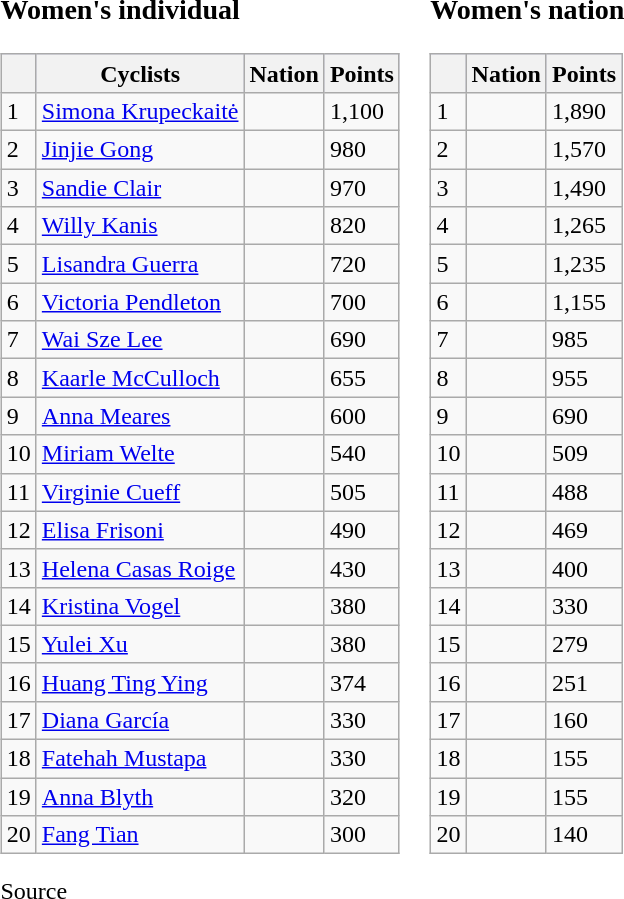<table class="vatop">
<tr valign="top">
<td><br><h3>Women's individual</h3><table class="wikitable sortable">
<tr style=background:#ccccff;>
<th></th>
<th>Cyclists</th>
<th>Nation</th>
<th>Points</th>
</tr>
<tr>
<td>1</td>
<td><a href='#'>Simona Krupeckaitė</a></td>
<td></td>
<td>1,100</td>
</tr>
<tr>
<td>2</td>
<td><a href='#'>Jinjie Gong</a></td>
<td></td>
<td>980</td>
</tr>
<tr>
<td>3</td>
<td><a href='#'>Sandie Clair</a></td>
<td></td>
<td>970</td>
</tr>
<tr>
<td>4</td>
<td><a href='#'>Willy Kanis</a></td>
<td></td>
<td>820</td>
</tr>
<tr>
<td>5</td>
<td><a href='#'>Lisandra Guerra</a></td>
<td></td>
<td>720</td>
</tr>
<tr>
<td>6</td>
<td><a href='#'>Victoria Pendleton</a></td>
<td></td>
<td>700</td>
</tr>
<tr>
<td>7</td>
<td><a href='#'>Wai Sze Lee</a></td>
<td></td>
<td>690</td>
</tr>
<tr>
<td>8</td>
<td><a href='#'>Kaarle McCulloch</a></td>
<td></td>
<td>655</td>
</tr>
<tr>
<td>9</td>
<td><a href='#'>Anna Meares</a></td>
<td></td>
<td>600</td>
</tr>
<tr>
<td>10</td>
<td><a href='#'>Miriam Welte</a></td>
<td></td>
<td>540</td>
</tr>
<tr>
<td>11</td>
<td><a href='#'>Virginie Cueff</a></td>
<td></td>
<td>505</td>
</tr>
<tr>
<td>12</td>
<td><a href='#'>Elisa Frisoni</a></td>
<td></td>
<td>490</td>
</tr>
<tr>
<td>13</td>
<td><a href='#'>Helena Casas Roige</a></td>
<td></td>
<td>430</td>
</tr>
<tr>
<td>14</td>
<td><a href='#'>Kristina Vogel</a></td>
<td></td>
<td>380</td>
</tr>
<tr>
<td>15</td>
<td><a href='#'>Yulei Xu</a></td>
<td></td>
<td>380</td>
</tr>
<tr>
<td>16</td>
<td><a href='#'>Huang Ting Ying</a></td>
<td></td>
<td>374</td>
</tr>
<tr>
<td>17</td>
<td><a href='#'>Diana García</a></td>
<td></td>
<td>330</td>
</tr>
<tr>
<td>18</td>
<td><a href='#'>Fatehah Mustapa</a></td>
<td></td>
<td>330</td>
</tr>
<tr>
<td>19</td>
<td><a href='#'>Anna Blyth</a></td>
<td></td>
<td>320</td>
</tr>
<tr>
<td>20</td>
<td><a href='#'>Fang Tian</a></td>
<td></td>
<td>300</td>
</tr>
</table>
Source</td>
<td><br><h3>Women's nation</h3><table class="wikitable sortable">
<tr style=background:#ccccff;>
<th></th>
<th>Nation</th>
<th>Points</th>
</tr>
<tr>
<td>1</td>
<td></td>
<td>1,890</td>
</tr>
<tr>
<td>2</td>
<td></td>
<td>1,570</td>
</tr>
<tr>
<td>3</td>
<td></td>
<td>1,490</td>
</tr>
<tr>
<td>4</td>
<td></td>
<td>1,265</td>
</tr>
<tr>
<td>5</td>
<td></td>
<td>1,235</td>
</tr>
<tr>
<td>6</td>
<td></td>
<td>1,155</td>
</tr>
<tr>
<td>7</td>
<td></td>
<td>985</td>
</tr>
<tr>
<td>8</td>
<td></td>
<td>955</td>
</tr>
<tr>
<td>9</td>
<td></td>
<td>690</td>
</tr>
<tr>
<td>10</td>
<td></td>
<td>509</td>
</tr>
<tr>
<td>11</td>
<td></td>
<td>488</td>
</tr>
<tr>
<td>12</td>
<td></td>
<td>469</td>
</tr>
<tr>
<td>13</td>
<td></td>
<td>400</td>
</tr>
<tr>
<td>14</td>
<td></td>
<td>330</td>
</tr>
<tr>
<td>15</td>
<td></td>
<td>279</td>
</tr>
<tr>
<td>16</td>
<td></td>
<td>251</td>
</tr>
<tr>
<td>17</td>
<td></td>
<td>160</td>
</tr>
<tr>
<td>18</td>
<td></td>
<td>155</td>
</tr>
<tr>
<td>19</td>
<td></td>
<td>155</td>
</tr>
<tr>
<td>20</td>
<td></td>
<td>140</td>
</tr>
</table>
</td>
</tr>
</table>
